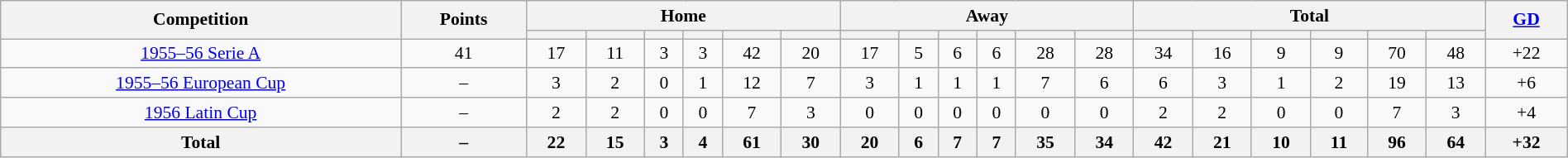<table class="wikitable" style="font-size:90%;width:100%;margin:auto;clear:both;text-align:center;">
<tr>
<th rowspan="2">Competition</th>
<th rowspan="2">Points</th>
<th colspan="6">Home</th>
<th colspan="6">Away</th>
<th colspan="6">Total</th>
<th rowspan="2"><a href='#'>GD</a></th>
</tr>
<tr>
<th></th>
<th></th>
<th></th>
<th></th>
<th></th>
<th></th>
<th></th>
<th></th>
<th></th>
<th></th>
<th></th>
<th></th>
<th></th>
<th></th>
<th></th>
<th></th>
<th></th>
<th></th>
</tr>
<tr>
<td><a href='#'>1955–56 Serie A</a></td>
<td>41</td>
<td>17</td>
<td>11</td>
<td>3</td>
<td>3</td>
<td>42</td>
<td>20</td>
<td>17</td>
<td>5</td>
<td>6</td>
<td>6</td>
<td>28</td>
<td>28</td>
<td>34</td>
<td>16</td>
<td>9</td>
<td>9</td>
<td>70</td>
<td>48</td>
<td>+22</td>
</tr>
<tr>
<td><a href='#'>1955–56 European Cup</a></td>
<td>–</td>
<td>3</td>
<td>2</td>
<td>0</td>
<td>1</td>
<td>12</td>
<td>7</td>
<td>3</td>
<td>1</td>
<td>1</td>
<td>1</td>
<td>7</td>
<td>6</td>
<td>6</td>
<td>3</td>
<td>1</td>
<td>2</td>
<td>19</td>
<td>13</td>
<td>+6</td>
</tr>
<tr>
<td><a href='#'>1956 Latin Cup</a></td>
<td>–</td>
<td>2</td>
<td>2</td>
<td>0</td>
<td>0</td>
<td>7</td>
<td>3</td>
<td>0</td>
<td>0</td>
<td>0</td>
<td>0</td>
<td>0</td>
<td>0</td>
<td>2</td>
<td>2</td>
<td>0</td>
<td>0</td>
<td>7</td>
<td>3</td>
<td>+4</td>
</tr>
<tr>
<th>Total</th>
<th>–</th>
<th>22</th>
<th>15</th>
<th>3</th>
<th>4</th>
<th>61</th>
<th>30</th>
<th>20</th>
<th>6</th>
<th>7</th>
<th>7</th>
<th>35</th>
<th>34</th>
<th>42</th>
<th>21</th>
<th>10</th>
<th>11</th>
<th>96</th>
<th>64</th>
<th>+32</th>
</tr>
</table>
